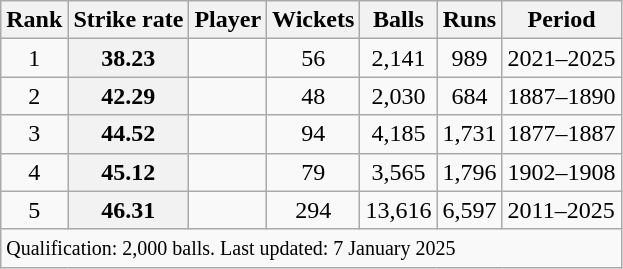<table class="wikitable plainrowheaders sortable">
<tr>
<th scope=col>Rank</th>
<th scope=col>Strike rate</th>
<th scope=col>Player</th>
<th scope=col>Wickets</th>
<th scope=col>Balls</th>
<th scope=col>Runs</th>
<th scope=col>Period</th>
</tr>
<tr>
<td align=center>1</td>
<th scope=row style=text-align:center;>38.23</th>
<td> </td>
<td align=center>56</td>
<td align=center>2,141</td>
<td align=center>989</td>
<td>2021–2025</td>
</tr>
<tr>
<td align=center>2</td>
<th scope=row style=text-align:center;>42.29</th>
<td></td>
<td align=center>48</td>
<td align=center>2,030</td>
<td align=center>684</td>
<td>1887–1890</td>
</tr>
<tr>
<td align=center>3</td>
<th scope=row style=text-align:center;>44.52</th>
<td></td>
<td align=center>94</td>
<td align=center>4,185</td>
<td align=center>1,731</td>
<td>1877–1887</td>
</tr>
<tr>
<td align=center>4</td>
<th scope=row style=text-align:center;>45.12</th>
<td></td>
<td align=center>79</td>
<td align=center>3,565</td>
<td align=center>1,796</td>
<td>1902–1908</td>
</tr>
<tr>
<td align=center>5</td>
<th scope=row style=text-align:center;>46.31</th>
<td> </td>
<td align=center>294</td>
<td align=center>13,616</td>
<td align=center>6,597</td>
<td>2011–2025</td>
</tr>
<tr class=sortbottom>
<td colspan=7><small>Qualification: 2,000 balls. Last updated: 7 January 2025</small></td>
</tr>
</table>
